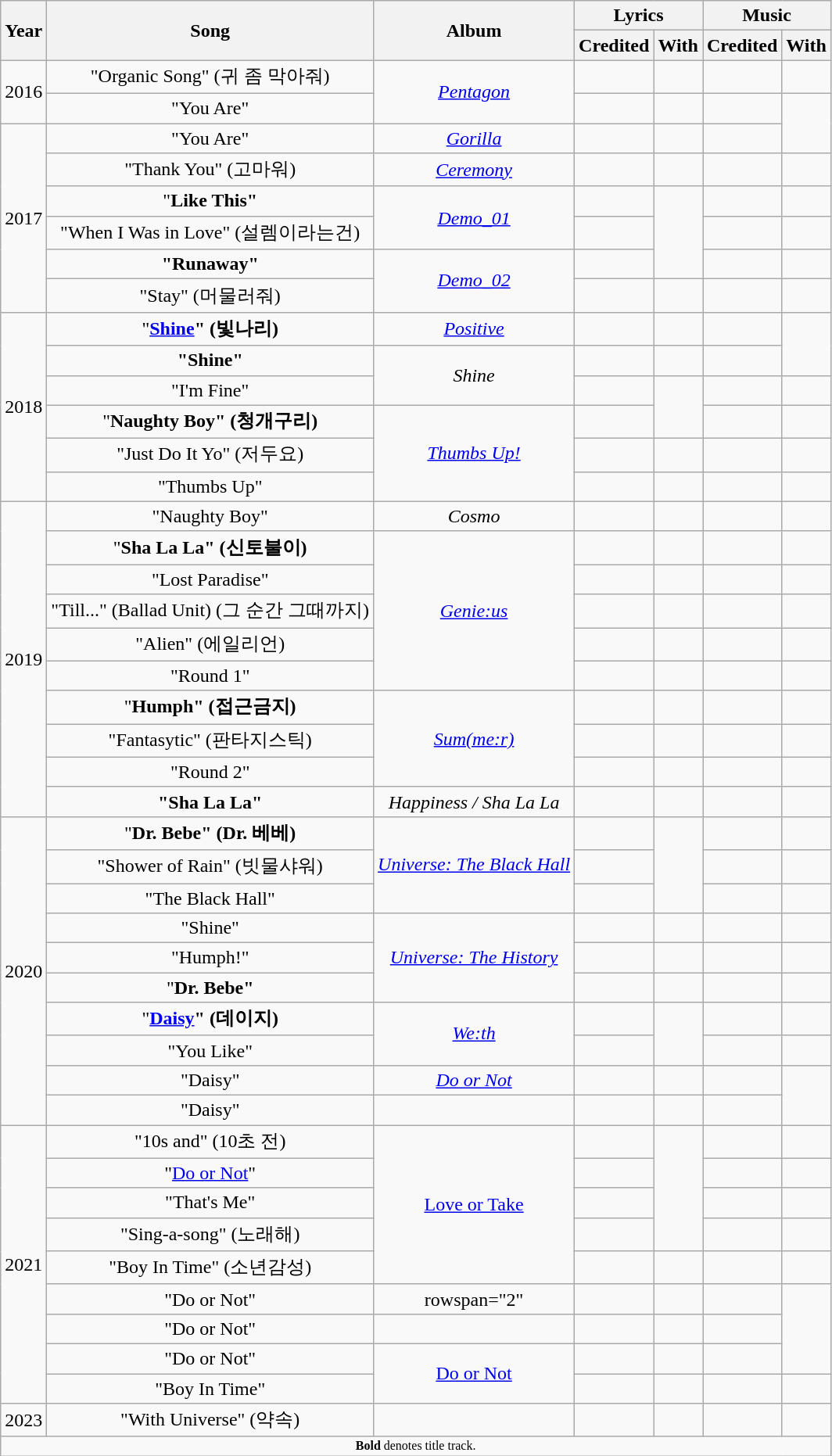<table class="wikitable" style="text-align:center;">
<tr>
<th rowspan="2">Year</th>
<th rowspan="2">Song</th>
<th rowspan="2">Album</th>
<th colspan="2">Lyrics</th>
<th colspan="2">Music</th>
</tr>
<tr>
<th>Credited</th>
<th>With</th>
<th>Credited</th>
<th>With</th>
</tr>
<tr>
<td rowspan="2">2016</td>
<td>"Organic Song" (귀 좀 막아줘)</td>
<td rowspan="2"><em><a href='#'>Pentagon</a></em></td>
<td></td>
<td></td>
<td></td>
<td></td>
</tr>
<tr>
<td>"You Are"</td>
<td></td>
<td></td>
<td></td>
<td rowspan="2"></td>
</tr>
<tr>
<td rowspan="6">2017</td>
<td>"You Are" <strong></strong></td>
<td><em><a href='#'>Gorilla</a></em></td>
<td></td>
<td></td>
<td></td>
</tr>
<tr>
<td>"Thank You" (고마워)</td>
<td><em><a href='#'>Ceremony</a></em></td>
<td></td>
<td></td>
<td></td>
<td></td>
</tr>
<tr>
<td>"<strong>Like This"</strong></td>
<td rowspan="2"><em><a href='#'>Demo_01</a></em></td>
<td></td>
<td rowspan="3"></td>
<td></td>
<td></td>
</tr>
<tr>
<td>"When I Was in Love" (설렘이라는건)</td>
<td></td>
<td></td>
<td></td>
</tr>
<tr>
<td><strong>"Runaway"</strong></td>
<td rowspan="2"><em><a href='#'>Demo_02</a></em></td>
<td></td>
<td></td>
<td></td>
</tr>
<tr>
<td>"Stay" (머물러줘)</td>
<td></td>
<td></td>
<td></td>
<td></td>
</tr>
<tr>
<td rowspan="6">2018</td>
<td>"<strong><a href='#'>Shine</a>" (빛나리)</strong></td>
<td><em><a href='#'>Positive</a></em></td>
<td></td>
<td></td>
<td></td>
<td rowspan="2"></td>
</tr>
<tr>
<td><strong>"Shine" </strong></td>
<td rowspan="2"><em>Shine</em></td>
<td></td>
<td></td>
<td></td>
</tr>
<tr>
<td>"I'm Fine"</td>
<td></td>
<td rowspan="2"></td>
<td></td>
<td></td>
</tr>
<tr>
<td>"<strong>Naughty Boy" (청개구리)</strong></td>
<td rowspan="3"><em><a href='#'>Thumbs Up!</a></em></td>
<td></td>
<td></td>
<td></td>
</tr>
<tr>
<td>"Just Do It Yo" (저두요)</td>
<td></td>
<td></td>
<td></td>
<td></td>
</tr>
<tr>
<td>"Thumbs Up"</td>
<td></td>
<td></td>
<td></td>
<td></td>
</tr>
<tr>
<td rowspan="10">2019</td>
<td>"Naughty Boy" </td>
<td><em>Cosmo</em></td>
<td></td>
<td></td>
<td></td>
<td></td>
</tr>
<tr>
<td>"<strong>Sha La La" (신토불이)</strong></td>
<td rowspan="5"><em><a href='#'>Genie:us</a></em></td>
<td></td>
<td></td>
<td></td>
<td></td>
</tr>
<tr>
<td>"Lost Paradise" </td>
<td></td>
<td></td>
<td></td>
<td></td>
</tr>
<tr>
<td>"Till..." (Ballad Unit) (그 순간 그때까지)</td>
<td></td>
<td></td>
<td></td>
<td></td>
</tr>
<tr>
<td>"Alien" (에일리언)</td>
<td></td>
<td></td>
<td></td>
<td></td>
</tr>
<tr>
<td>"Round 1"</td>
<td></td>
<td></td>
<td></td>
<td></td>
</tr>
<tr>
<td>"<strong>Humph" (접근금지) </strong></td>
<td rowspan="3"><em><a href='#'>Sum(me:r)</a></em></td>
<td></td>
<td></td>
<td></td>
<td></td>
</tr>
<tr>
<td>"Fantasytic" (판타지스틱) </td>
<td></td>
<td></td>
<td></td>
<td></td>
</tr>
<tr>
<td>"Round 2"</td>
<td></td>
<td></td>
<td></td>
<td></td>
</tr>
<tr>
<td><strong>"Sha La La" </strong></td>
<td><em>Happiness / Sha La La</em></td>
<td></td>
<td></td>
<td></td>
<td></td>
</tr>
<tr>
<td rowspan="10">2020</td>
<td>"<strong>Dr. Bebe" (Dr. 베베)</strong></td>
<td rowspan="3"><em><a href='#'>Universe: The Black Hall</a></em></td>
<td></td>
<td rowspan="3"></td>
<td></td>
<td></td>
</tr>
<tr>
<td>"Shower of Rain" (빗물샤워)</td>
<td></td>
<td></td>
<td></td>
</tr>
<tr>
<td>"The Black Hall"</td>
<td></td>
<td></td>
<td></td>
</tr>
<tr>
<td>"Shine" </td>
<td rowspan="3"><em><a href='#'>Universe: The History</a></em></td>
<td></td>
<td></td>
<td></td>
<td></td>
</tr>
<tr>
<td>"Humph!" </td>
<td></td>
<td></td>
<td></td>
<td></td>
</tr>
<tr>
<td>"<strong>Dr. Bebe" </strong></td>
<td></td>
<td></td>
<td></td>
<td></td>
</tr>
<tr>
<td>"<strong><a href='#'>Daisy</a>" (데이지)</strong></td>
<td rowspan="2"><em><a href='#'>We:th</a></em></td>
<td></td>
<td rowspan="2"></td>
<td></td>
<td></td>
</tr>
<tr>
<td>"You Like"</td>
<td></td>
<td></td>
<td></td>
</tr>
<tr>
<td>"Daisy" </td>
<td><em><a href='#'>Do or Not</a><strong><strong><em></td>
<td></td>
<td></td>
<td></td>
<td rowspan="2"></td>
</tr>
<tr>
<td>"Daisy" </td>
<td></td>
<td></td>
<td></td>
<td></td>
</tr>
<tr>
<td rowspan="9">2021</td>
<td>"10s and" (10초 전)</td>
<td rowspan="5"></em><a href='#'>Love or Take</a><em></td>
<td></td>
<td rowspan="4"></td>
<td></td>
<td></td>
</tr>
<tr>
<td></strong>"<a href='#'>Do or Not</a>"<strong></td>
<td></td>
<td></td>
<td></td>
</tr>
<tr>
<td>"That's Me"</td>
<td></td>
<td></td>
<td></td>
</tr>
<tr>
<td>"Sing-a-song" (노래해)</td>
<td></td>
<td></td>
<td></td>
</tr>
<tr>
<td>"Boy In Time" (소년감성) </td>
<td></td>
<td></td>
<td></td>
<td></td>
</tr>
<tr>
<td>"Do or Not" </td>
<td>rowspan="2" </td>
<td></td>
<td></td>
<td></td>
<td rowspan="3"></td>
</tr>
<tr>
<td>"Do or Not" </td>
<td></td>
<td></td>
<td></td>
</tr>
<tr>
<td></strong>"Do or Not" <strong></td>
<td rowspan="2"></em><a href='#'>Do or Not</a></strong></em></strong></td>
<td></td>
<td></td>
<td></td>
</tr>
<tr>
<td>"Boy In Time" </td>
<td></td>
<td></td>
<td></td>
<td></td>
</tr>
<tr>
<td>2023</td>
<td>"With Universe" (약속)</td>
<td></td>
<td></td>
<td></td>
<td></td>
<td></td>
</tr>
<tr>
<td colspan="7" style="text-align:center; font-size:8pt;"><strong>Bold</strong> denotes title track.</td>
</tr>
</table>
